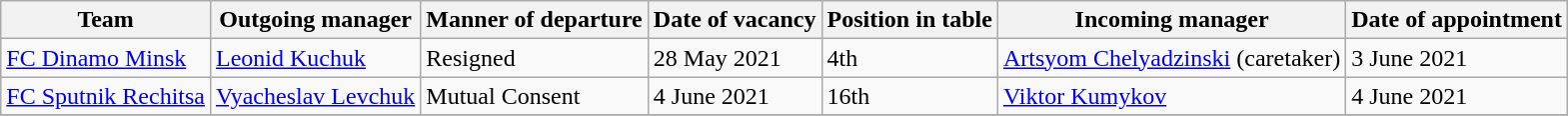<table class="wikitable sortable">
<tr>
<th>Team</th>
<th>Outgoing manager</th>
<th>Manner of departure</th>
<th>Date of vacancy</th>
<th>Position in table</th>
<th>Incoming manager</th>
<th>Date of appointment</th>
</tr>
<tr>
<td><a href='#'>FC Dinamo Minsk</a></td>
<td> <a href='#'>Leonid Kuchuk</a></td>
<td>Resigned</td>
<td>28 May 2021</td>
<td>4th</td>
<td> <a href='#'>Artsyom Chelyadzinski</a> (caretaker) </td>
<td>3 June 2021</td>
</tr>
<tr>
<td><a href='#'>FC Sputnik Rechitsa</a></td>
<td> <a href='#'>Vyacheslav Levchuk</a></td>
<td>Mutual Consent</td>
<td>4 June 2021</td>
<td>16th</td>
<td> <a href='#'>Viktor Kumykov</a></td>
<td>4 June 2021</td>
</tr>
<tr>
</tr>
</table>
